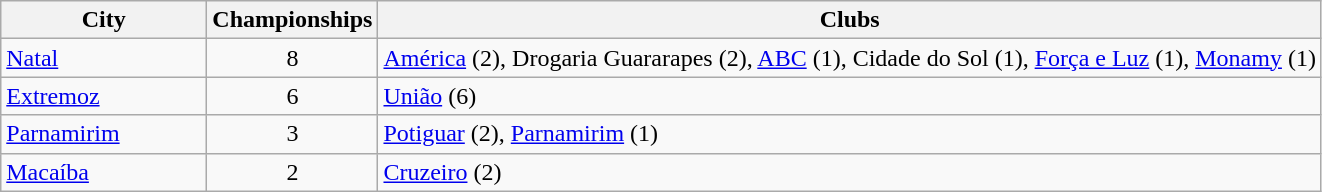<table class="wikitable">
<tr>
<th style="width:130px">City</th>
<th>Championships</th>
<th>Clubs</th>
</tr>
<tr>
<td> <a href='#'>Natal</a></td>
<td align="center">8</td>
<td><a href='#'>América</a> (2), Drogaria Guararapes (2), <a href='#'>ABC</a> (1), Cidade do Sol (1), <a href='#'>Força e Luz</a> (1), <a href='#'>Monamy</a> (1)</td>
</tr>
<tr>
<td> <a href='#'>Extremoz</a></td>
<td align="center">6</td>
<td><a href='#'>União</a> (6)</td>
</tr>
<tr>
<td> <a href='#'>Parnamirim</a></td>
<td align="center">3</td>
<td><a href='#'>Potiguar</a> (2), <a href='#'>Parnamirim</a> (1)</td>
</tr>
<tr>
<td> <a href='#'>Macaíba</a></td>
<td align="center">2</td>
<td><a href='#'>Cruzeiro</a> (2)</td>
</tr>
</table>
